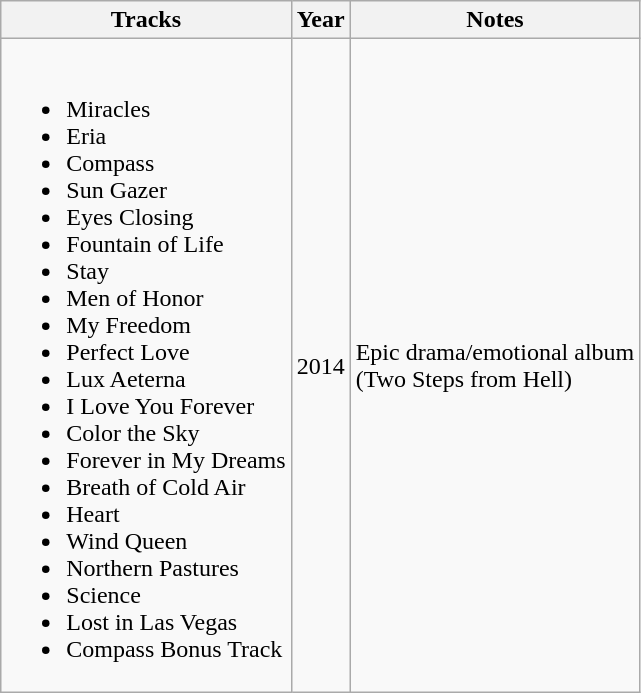<table class="wikitable sortable">
<tr>
<th>Tracks</th>
<th>Year</th>
<th>Notes</th>
</tr>
<tr>
<td><br><ul><li>Miracles</li><li>Eria</li><li>Compass</li><li>Sun Gazer</li><li>Eyes Closing</li><li>Fountain of Life</li><li>Stay</li><li>Men of Honor</li><li>My Freedom</li><li>Perfect Love</li><li>Lux Aeterna</li><li>I Love You Forever</li><li>Color the Sky</li><li>Forever in My Dreams</li><li>Breath of Cold Air</li><li>Heart</li><li>Wind Queen</li><li>Northern Pastures</li><li>Science</li><li>Lost in Las Vegas</li><li>Compass Bonus Track</li></ul></td>
<td>2014</td>
<td>Epic drama/emotional album<br>(Two Steps from Hell)</td>
</tr>
</table>
